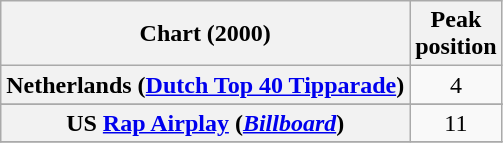<table class="wikitable sortable plainrowheaders" style="text-align:center">
<tr>
<th scope="col">Chart (2000)</th>
<th scope="col">Peak<br>position</th>
</tr>
<tr>
<th scope="row">Netherlands (<a href='#'>Dutch Top 40 Tipparade</a>)</th>
<td>4</td>
</tr>
<tr>
</tr>
<tr>
</tr>
<tr>
</tr>
<tr>
<th scope="row">US <a href='#'>Rap Airplay</a> (<em><a href='#'>Billboard</a></em>)</th>
<td>11</td>
</tr>
<tr>
</tr>
</table>
